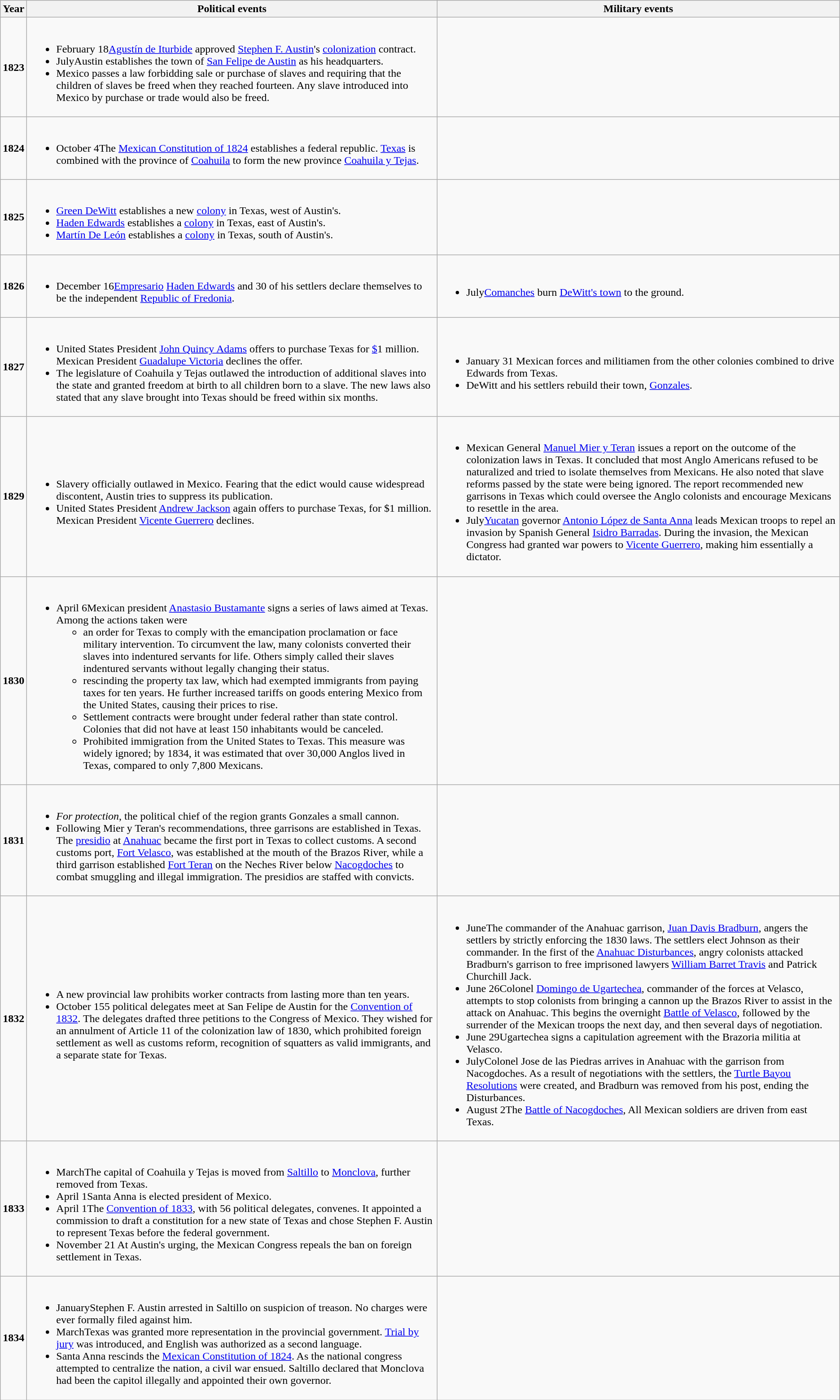<table class="wikitable">
<tr>
<th>Year</th>
<th>Political events</th>
<th>Military events</th>
</tr>
<tr>
<td><strong>1823</strong></td>
<td><br><ul><li>February 18<a href='#'>Agustín de Iturbide</a> approved <a href='#'>Stephen F. Austin</a>'s <a href='#'>colonization</a> contract.</li><li>JulyAustin establishes the town of <a href='#'>San Felipe de Austin</a> as his headquarters.</li><li>Mexico passes a law forbidding sale or purchase of slaves and requiring that the children of slaves be freed when they reached fourteen. Any slave introduced into Mexico by purchase or trade would also be freed.</li></ul></td>
<td></td>
</tr>
<tr>
<td><strong>1824</strong></td>
<td><br><ul><li>October 4The <a href='#'>Mexican Constitution of 1824</a> establishes a federal republic.  <a href='#'>Texas</a> is combined with the province of <a href='#'>Coahuila</a> to form the new province <a href='#'>Coahuila y Tejas</a>.</li></ul></td>
<td></td>
</tr>
<tr>
<td><strong>1825</strong></td>
<td><br><ul><li><a href='#'>Green DeWitt</a> establishes a new <a href='#'>colony</a> in Texas, west of Austin's.</li><li><a href='#'>Haden Edwards</a> establishes a <a href='#'>colony</a> in Texas, east of Austin's.</li><li><a href='#'>Martín De León</a> establishes a <a href='#'>colony</a> in Texas, south of Austin's.</li></ul></td>
<td></td>
</tr>
<tr>
<td><strong>1826</strong></td>
<td><br><ul><li>December 16<a href='#'>Empresario</a> <a href='#'>Haden Edwards</a> and 30 of his settlers declare themselves to be the independent <a href='#'>Republic of Fredonia</a>.</li></ul></td>
<td><br><ul><li>July<a href='#'>Comanches</a> burn <a href='#'>DeWitt's town</a> to the ground.</li></ul></td>
</tr>
<tr>
<td><strong>1827</strong></td>
<td><br><ul><li>United States President <a href='#'>John Quincy Adams</a> offers to purchase Texas for <a href='#'>$</a>1 million.  Mexican President <a href='#'>Guadalupe Victoria</a> declines the offer.</li><li>The legislature of Coahuila y Tejas outlawed the introduction of additional slaves into the state and granted freedom at birth to all children born to a slave. The new laws also stated that any slave brought into Texas should be freed within six months.</li></ul></td>
<td><br><ul><li>January 31 Mexican forces and militiamen from the other colonies combined to drive Edwards from Texas.</li><li>DeWitt and his settlers rebuild their town, <a href='#'>Gonzales</a>.</li></ul></td>
</tr>
<tr>
<td><strong>1829</strong></td>
<td><br><ul><li>Slavery officially outlawed in Mexico.  Fearing that the edict would cause widespread discontent, Austin tries to suppress its publication.</li><li>United States President <a href='#'>Andrew Jackson</a> again offers to purchase Texas,  for $1 million.  Mexican President <a href='#'>Vicente Guerrero</a> declines.</li></ul></td>
<td><br><ul><li>Mexican General <a href='#'>Manuel Mier y Teran</a> issues a report on the outcome of the colonization laws in Texas.  It concluded that most Anglo Americans refused to be naturalized and tried to isolate themselves from Mexicans. He also noted that slave reforms passed by the state were being ignored.  The report recommended new garrisons in Texas which could oversee the Anglo colonists and encourage Mexicans to resettle in the area.</li><li>July<a href='#'>Yucatan</a> governor <a href='#'>Antonio López de Santa Anna</a> leads Mexican troops to repel an invasion by Spanish General <a href='#'>Isidro Barradas</a>.  During the invasion, the Mexican Congress had granted war powers to <a href='#'>Vicente Guerrero</a>, making him essentially a dictator.</li></ul></td>
</tr>
<tr>
<td><strong>1830</strong></td>
<td><br><ul><li>April 6Mexican president <a href='#'>Anastasio Bustamante</a> signs a series of laws aimed at Texas.  Among the actions taken were<ul><li>an order for Texas to comply with the emancipation proclamation or face military intervention. To circumvent the law, many colonists converted their slaves into indentured servants for life. Others simply called their slaves indentured servants without legally changing their status.</li><li>rescinding the property tax law, which had exempted immigrants from paying taxes for ten years. He further increased tariffs on goods entering Mexico from the United States, causing their prices to rise.</li><li>Settlement contracts were brought under federal rather than state control.  Colonies that did not have at least 150 inhabitants would be canceled.</li><li>Prohibited immigration from the United States to Texas.  This measure was widely ignored; by 1834, it was estimated that over 30,000 Anglos lived in Texas, compared to only 7,800 Mexicans.</li></ul></li></ul></td>
<td></td>
</tr>
<tr>
<td><strong>1831</strong></td>
<td><br><ul><li><em>For protection</em>, the political chief of the region grants Gonzales a small cannon.</li><li>Following Mier y Teran's recommendations, three garrisons are established in Texas.  The <a href='#'>presidio</a> at <a href='#'>Anahuac</a> became the first port in Texas to collect customs. A second customs port, <a href='#'>Fort Velasco</a>, was established at the mouth of the Brazos River, while a third garrison established <a href='#'>Fort Teran</a> on the Neches River below <a href='#'>Nacogdoches</a> to combat smuggling and illegal immigration.  The presidios are staffed with convicts.</li></ul></td>
</tr>
<tr>
<td><strong>1832</strong></td>
<td><br><ul><li>A new provincial law prohibits worker contracts from lasting more than ten years.</li><li>October 155 political delegates meet at San Felipe de Austin for the <a href='#'>Convention of 1832</a>.  The delegates drafted three petitions to the Congress of Mexico. They wished for an annulment of Article 11 of the colonization law of 1830, which prohibited foreign settlement as well as customs reform, recognition of squatters as valid immigrants, and a separate state for Texas.</li></ul></td>
<td><br><ul><li>JuneThe commander of the Anahuac garrison, <a href='#'>Juan Davis Bradburn</a>, angers the settlers by strictly enforcing the 1830 laws.  The settlers elect Johnson as their commander. In the first of the <a href='#'>Anahuac Disturbances</a>, angry colonists attacked Bradburn's garrison to free imprisoned lawyers <a href='#'>William Barret Travis</a> and Patrick Churchill Jack.</li><li>June 26Colonel <a href='#'>Domingo de Ugartechea</a>, commander of the forces at Velasco, attempts to stop colonists from bringing a cannon up the Brazos River to assist in the attack on Anahuac.  This begins the overnight <a href='#'>Battle of Velasco</a>, followed by the surrender of the Mexican troops the next day, and then several days of negotiation.</li><li>June 29Ugartechea signs a capitulation agreement with the Brazoria militia at Velasco.</li><li>JulyColonel Jose de las Piedras arrives in Anahuac with the garrison from Nacogdoches. As a result of negotiations with the settlers, the <a href='#'>Turtle Bayou Resolutions</a> were created, and  Bradburn was removed from his post, ending the Disturbances.</li><li>August 2The <a href='#'>Battle of Nacogdoches</a>, All Mexican soldiers are driven from east Texas.</li></ul></td>
</tr>
<tr>
<td><strong>1833</strong></td>
<td><br><ul><li>MarchThe capital of Coahuila y Tejas is moved from <a href='#'>Saltillo</a> to <a href='#'>Monclova</a>, further removed from Texas.</li><li>April 1Santa Anna is elected president of Mexico.</li><li>April 1The <a href='#'>Convention of 1833</a>, with 56 political delegates, convenes.  It appointed a commission to draft a constitution for a new state of Texas and chose Stephen F. Austin to represent Texas before the federal government.</li><li>November 21 At Austin's urging, the Mexican Congress repeals the ban on foreign settlement in Texas.</li></ul></td>
<td></td>
</tr>
<tr>
<td><strong>1834</strong></td>
<td><br><ul><li>JanuaryStephen F. Austin arrested in Saltillo on suspicion of treason.  No charges were ever formally filed against him.</li><li>MarchTexas was granted more representation in the provincial government. <a href='#'>Trial by jury</a> was introduced, and English was authorized as a second language.</li><li>Santa Anna rescinds the <a href='#'>Mexican Constitution of 1824</a>.  As the national congress attempted to centralize the nation, a civil war ensued.  Saltillo declared that Monclova had been the capitol illegally and appointed their own governor.</li></ul></td>
</tr>
</table>
